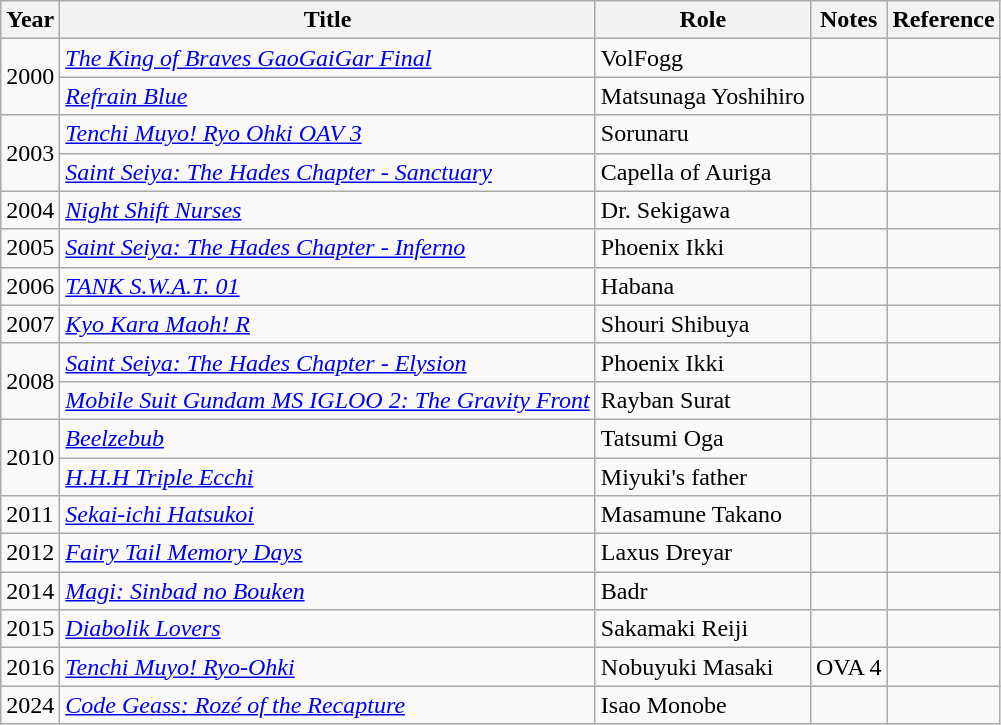<table class="wikitable">
<tr>
<th>Year</th>
<th>Title</th>
<th>Role</th>
<th>Notes</th>
<th>Reference</th>
</tr>
<tr>
<td rowspan="2">2000</td>
<td><em><a href='#'>The King of Braves GaoGaiGar Final</a></em></td>
<td>VolFogg</td>
<td></td>
<td></td>
</tr>
<tr>
<td><em><a href='#'>Refrain Blue</a></em></td>
<td>Matsunaga Yoshihiro</td>
<td></td>
<td></td>
</tr>
<tr>
<td rowspan="2">2003</td>
<td><em><a href='#'>Tenchi Muyo! Ryo Ohki OAV 3</a></em></td>
<td>Sorunaru</td>
<td></td>
<td></td>
</tr>
<tr>
<td><em><a href='#'>Saint Seiya: The Hades Chapter - Sanctuary</a></em></td>
<td>Capella of Auriga</td>
<td></td>
<td></td>
</tr>
<tr>
<td>2004</td>
<td><em><a href='#'>Night Shift Nurses</a></em></td>
<td>Dr. Sekigawa</td>
<td></td>
<td></td>
</tr>
<tr>
<td>2005</td>
<td><em><a href='#'>Saint Seiya: The Hades Chapter - Inferno</a></em></td>
<td>Phoenix Ikki</td>
<td></td>
<td></td>
</tr>
<tr>
<td>2006</td>
<td><em><a href='#'>TANK S.W.A.T. 01</a></em></td>
<td>Habana</td>
<td></td>
<td></td>
</tr>
<tr>
<td>2007</td>
<td><em><a href='#'>Kyo Kara Maoh! R</a></em></td>
<td>Shouri Shibuya</td>
<td></td>
<td></td>
</tr>
<tr>
<td rowspan="2">2008</td>
<td><em><a href='#'>Saint Seiya: The Hades Chapter - Elysion</a></em></td>
<td>Phoenix Ikki</td>
<td></td>
<td></td>
</tr>
<tr>
<td><em><a href='#'>Mobile Suit Gundam MS IGLOO 2: The Gravity Front</a></em></td>
<td>Rayban Surat</td>
<td></td>
<td></td>
</tr>
<tr>
<td rowspan="2">2010</td>
<td><em><a href='#'>Beelzebub</a></em></td>
<td>Tatsumi Oga</td>
<td></td>
<td></td>
</tr>
<tr>
<td><em><a href='#'>H.H.H Triple Ecchi</a></em></td>
<td>Miyuki's father</td>
<td></td>
<td></td>
</tr>
<tr>
<td>2011</td>
<td><em><a href='#'>Sekai-ichi Hatsukoi</a></em></td>
<td>Masamune Takano</td>
<td></td>
<td></td>
</tr>
<tr>
<td>2012</td>
<td><em><a href='#'>Fairy Tail Memory Days</a></em></td>
<td>Laxus Dreyar</td>
<td></td>
<td></td>
</tr>
<tr>
<td>2014</td>
<td><em><a href='#'>Magi: Sinbad no Bouken</a></em></td>
<td>Badr</td>
<td></td>
<td></td>
</tr>
<tr>
<td>2015</td>
<td><em><a href='#'>Diabolik Lovers</a></em></td>
<td>Sakamaki Reiji</td>
<td></td>
<td></td>
</tr>
<tr>
<td>2016</td>
<td><em><a href='#'>Tenchi Muyo! Ryo-Ohki</a></em></td>
<td>Nobuyuki Masaki</td>
<td>OVA 4</td>
<td></td>
</tr>
<tr>
<td>2024</td>
<td><em><a href='#'>Code Geass: Rozé of the Recapture</a></em></td>
<td>Isao Monobe</td>
<td></td>
<td></td>
</tr>
</table>
